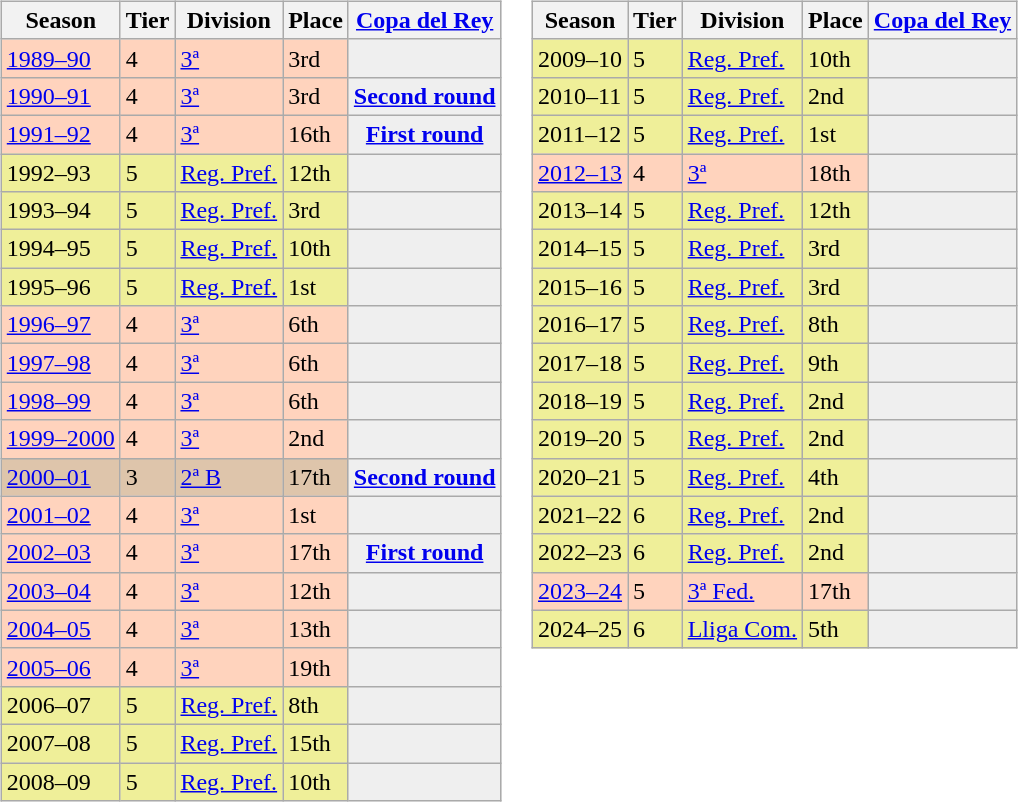<table>
<tr>
<td valign="top" width=0%><br><table class="wikitable">
<tr style="background:#f0f6fa;">
<th>Season</th>
<th>Tier</th>
<th>Division</th>
<th>Place</th>
<th><a href='#'>Copa del Rey</a></th>
</tr>
<tr>
<td style="background:#FFD3BD;"><a href='#'>1989–90</a></td>
<td style="background:#FFD3BD;">4</td>
<td style="background:#FFD3BD;"><a href='#'>3ª</a></td>
<td style="background:#FFD3BD;">3rd</td>
<th style="background:#efefef;"></th>
</tr>
<tr>
<td style="background:#FFD3BD;"><a href='#'>1990–91</a></td>
<td style="background:#FFD3BD;">4</td>
<td style="background:#FFD3BD;"><a href='#'>3ª</a></td>
<td style="background:#FFD3BD;">3rd</td>
<th style="background:#efefef;"><a href='#'>Second round</a></th>
</tr>
<tr>
<td style="background:#FFD3BD;"><a href='#'>1991–92</a></td>
<td style="background:#FFD3BD;">4</td>
<td style="background:#FFD3BD;"><a href='#'>3ª</a></td>
<td style="background:#FFD3BD;">16th</td>
<th style="background:#efefef;"><a href='#'>First round</a></th>
</tr>
<tr>
<td style="background:#EFEF99;">1992–93</td>
<td style="background:#EFEF99;">5</td>
<td style="background:#EFEF99;"><a href='#'>Reg. Pref.</a></td>
<td style="background:#EFEF99;">12th</td>
<th style="background:#efefef;"></th>
</tr>
<tr>
<td style="background:#EFEF99;">1993–94</td>
<td style="background:#EFEF99;">5</td>
<td style="background:#EFEF99;"><a href='#'>Reg. Pref.</a></td>
<td style="background:#EFEF99;">3rd</td>
<th style="background:#efefef;"></th>
</tr>
<tr>
<td style="background:#EFEF99;">1994–95</td>
<td style="background:#EFEF99;">5</td>
<td style="background:#EFEF99;"><a href='#'>Reg. Pref.</a></td>
<td style="background:#EFEF99;">10th</td>
<th style="background:#efefef;"></th>
</tr>
<tr>
<td style="background:#EFEF99;">1995–96</td>
<td style="background:#EFEF99;">5</td>
<td style="background:#EFEF99;"><a href='#'>Reg. Pref.</a></td>
<td style="background:#EFEF99;">1st</td>
<th style="background:#efefef;"></th>
</tr>
<tr>
<td style="background:#FFD3BD;"><a href='#'>1996–97</a></td>
<td style="background:#FFD3BD;">4</td>
<td style="background:#FFD3BD;"><a href='#'>3ª</a></td>
<td style="background:#FFD3BD;">6th</td>
<th style="background:#efefef;"></th>
</tr>
<tr>
<td style="background:#FFD3BD;"><a href='#'>1997–98</a></td>
<td style="background:#FFD3BD;">4</td>
<td style="background:#FFD3BD;"><a href='#'>3ª</a></td>
<td style="background:#FFD3BD;">6th</td>
<th style="background:#efefef;"></th>
</tr>
<tr>
<td style="background:#FFD3BD;"><a href='#'>1998–99</a></td>
<td style="background:#FFD3BD;">4</td>
<td style="background:#FFD3BD;"><a href='#'>3ª</a></td>
<td style="background:#FFD3BD;">6th</td>
<th style="background:#efefef;"></th>
</tr>
<tr>
<td style="background:#FFD3BD;"><a href='#'>1999–2000</a></td>
<td style="background:#FFD3BD;">4</td>
<td style="background:#FFD3BD;"><a href='#'>3ª</a></td>
<td style="background:#FFD3BD;">2nd</td>
<th style="background:#efefef;"></th>
</tr>
<tr>
<td style="background:#DEC5AB;"><a href='#'>2000–01</a></td>
<td style="background:#DEC5AB;">3</td>
<td style="background:#DEC5AB;"><a href='#'>2ª B</a></td>
<td style="background:#DEC5AB;">17th</td>
<th style="background:#efefef;"><a href='#'>Second round</a></th>
</tr>
<tr>
<td style="background:#FFD3BD;"><a href='#'>2001–02</a></td>
<td style="background:#FFD3BD;">4</td>
<td style="background:#FFD3BD;"><a href='#'>3ª</a></td>
<td style="background:#FFD3BD;">1st</td>
<th style="background:#efefef;"></th>
</tr>
<tr>
<td style="background:#FFD3BD;"><a href='#'>2002–03</a></td>
<td style="background:#FFD3BD;">4</td>
<td style="background:#FFD3BD;"><a href='#'>3ª</a></td>
<td style="background:#FFD3BD;">17th</td>
<th style="background:#efefef;"><a href='#'>First round</a></th>
</tr>
<tr>
<td style="background:#FFD3BD;"><a href='#'>2003–04</a></td>
<td style="background:#FFD3BD;">4</td>
<td style="background:#FFD3BD;"><a href='#'>3ª</a></td>
<td style="background:#FFD3BD;">12th</td>
<th style="background:#efefef;"></th>
</tr>
<tr>
<td style="background:#FFD3BD;"><a href='#'>2004–05</a></td>
<td style="background:#FFD3BD;">4</td>
<td style="background:#FFD3BD;"><a href='#'>3ª</a></td>
<td style="background:#FFD3BD;">13th</td>
<th style="background:#efefef;"></th>
</tr>
<tr>
<td style="background:#FFD3BD;"><a href='#'>2005–06</a></td>
<td style="background:#FFD3BD;">4</td>
<td style="background:#FFD3BD;"><a href='#'>3ª</a></td>
<td style="background:#FFD3BD;">19th</td>
<th style="background:#efefef;"></th>
</tr>
<tr>
<td style="background:#EFEF99;">2006–07</td>
<td style="background:#EFEF99;">5</td>
<td style="background:#EFEF99;"><a href='#'>Reg. Pref.</a></td>
<td style="background:#EFEF99;">8th</td>
<th style="background:#efefef;"></th>
</tr>
<tr>
<td style="background:#EFEF99;">2007–08</td>
<td style="background:#EFEF99;">5</td>
<td style="background:#EFEF99;"><a href='#'>Reg. Pref.</a></td>
<td style="background:#EFEF99;">15th</td>
<th style="background:#efefef;"></th>
</tr>
<tr>
<td style="background:#EFEF99;">2008–09</td>
<td style="background:#EFEF99;">5</td>
<td style="background:#EFEF99;"><a href='#'>Reg. Pref.</a></td>
<td style="background:#EFEF99;">10th</td>
<th style="background:#efefef;"></th>
</tr>
</table>
</td>
<td valign="top" width=0%><br><table class="wikitable">
<tr style="background:#f0f6fa;">
<th>Season</th>
<th>Tier</th>
<th>Division</th>
<th>Place</th>
<th><a href='#'>Copa del Rey</a></th>
</tr>
<tr>
<td style="background:#EFEF99;">2009–10</td>
<td style="background:#EFEF99;">5</td>
<td style="background:#EFEF99;"><a href='#'>Reg. Pref.</a></td>
<td style="background:#EFEF99;">10th</td>
<th style="background:#efefef;"></th>
</tr>
<tr>
<td style="background:#EFEF99;">2010–11</td>
<td style="background:#EFEF99;">5</td>
<td style="background:#EFEF99;"><a href='#'>Reg. Pref.</a></td>
<td style="background:#EFEF99;">2nd</td>
<th style="background:#efefef;"></th>
</tr>
<tr>
<td style="background:#EFEF99;">2011–12</td>
<td style="background:#EFEF99;">5</td>
<td style="background:#EFEF99;"><a href='#'>Reg. Pref.</a></td>
<td style="background:#EFEF99;">1st</td>
<th style="background:#efefef;"></th>
</tr>
<tr>
<td style="background:#FFD3BD;"><a href='#'>2012–13</a></td>
<td style="background:#FFD3BD;">4</td>
<td style="background:#FFD3BD;"><a href='#'>3ª</a></td>
<td style="background:#FFD3BD;">18th</td>
<th style="background:#efefef;"></th>
</tr>
<tr>
<td style="background:#EFEF99;">2013–14</td>
<td style="background:#EFEF99;">5</td>
<td style="background:#EFEF99;"><a href='#'>Reg. Pref.</a></td>
<td style="background:#EFEF99;">12th</td>
<th style="background:#efefef;"></th>
</tr>
<tr>
<td style="background:#EFEF99;">2014–15</td>
<td style="background:#EFEF99;">5</td>
<td style="background:#EFEF99;"><a href='#'>Reg. Pref.</a></td>
<td style="background:#EFEF99;">3rd</td>
<th style="background:#efefef;"></th>
</tr>
<tr>
<td style="background:#EFEF99;">2015–16</td>
<td style="background:#EFEF99;">5</td>
<td style="background:#EFEF99;"><a href='#'>Reg. Pref.</a></td>
<td style="background:#EFEF99;">3rd</td>
<th style="background:#efefef;"></th>
</tr>
<tr>
<td style="background:#EFEF99;">2016–17</td>
<td style="background:#EFEF99;">5</td>
<td style="background:#EFEF99;"><a href='#'>Reg. Pref.</a></td>
<td style="background:#EFEF99;">8th</td>
<th style="background:#efefef;"></th>
</tr>
<tr>
<td style="background:#EFEF99;">2017–18</td>
<td style="background:#EFEF99;">5</td>
<td style="background:#EFEF99;"><a href='#'>Reg. Pref.</a></td>
<td style="background:#EFEF99;">9th</td>
<th style="background:#efefef;"></th>
</tr>
<tr>
<td style="background:#EFEF99;">2018–19</td>
<td style="background:#EFEF99;">5</td>
<td style="background:#EFEF99;"><a href='#'>Reg. Pref.</a></td>
<td style="background:#EFEF99;">2nd</td>
<th style="background:#efefef;"></th>
</tr>
<tr>
<td style="background:#EFEF99;">2019–20</td>
<td style="background:#EFEF99;">5</td>
<td style="background:#EFEF99;"><a href='#'>Reg. Pref.</a></td>
<td style="background:#EFEF99;">2nd</td>
<th style="background:#efefef;"></th>
</tr>
<tr>
<td style="background:#EFEF99;">2020–21</td>
<td style="background:#EFEF99;">5</td>
<td style="background:#EFEF99;"><a href='#'>Reg. Pref.</a></td>
<td style="background:#EFEF99;">4th</td>
<th style="background:#efefef;"></th>
</tr>
<tr>
<td style="background:#EFEF99;">2021–22</td>
<td style="background:#EFEF99;">6</td>
<td style="background:#EFEF99;"><a href='#'>Reg. Pref.</a></td>
<td style="background:#EFEF99;">2nd</td>
<th style="background:#efefef;"></th>
</tr>
<tr>
<td style="background:#EFEF99;">2022–23</td>
<td style="background:#EFEF99;">6</td>
<td style="background:#EFEF99;"><a href='#'>Reg. Pref.</a></td>
<td style="background:#EFEF99;">2nd</td>
<th style="background:#efefef;"></th>
</tr>
<tr>
<td style="background:#FFD3BD;"><a href='#'>2023–24</a></td>
<td style="background:#FFD3BD;">5</td>
<td style="background:#FFD3BD;"><a href='#'>3ª Fed.</a></td>
<td style="background:#FFD3BD;">17th</td>
<th style="background:#efefef;"></th>
</tr>
<tr>
<td style="background:#EFEF99;">2024–25</td>
<td style="background:#EFEF99;">6</td>
<td style="background:#EFEF99;"><a href='#'>Lliga Com.</a></td>
<td style="background:#EFEF99;">5th</td>
<th style="background:#efefef;"></th>
</tr>
</table>
</td>
</tr>
</table>
